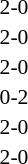<table style="width:50%;" cellspacing="1">
<tr>
<th width=15%></th>
<th width=10%></th>
<th width=15%></th>
</tr>
<tr>
</tr>
<tr style=font-size:90%>
<td align=right></td>
<td align=center>2-0</td>
<td></td>
</tr>
<tr style=font-size:90%>
<td align=right></td>
<td align=center>2-0</td>
<td></td>
</tr>
<tr style=font-size:90%>
<td align=right></td>
<td align=center>2-0</td>
<td></td>
</tr>
<tr style=font-size:90%>
<td align=right></td>
<td align=center>0-2</td>
<td></td>
</tr>
<tr style=font-size:90%>
<td align=right></td>
<td align=center>2-0</td>
<td></td>
</tr>
<tr style=font-size:90%>
<td align=right></td>
<td align=center>2-0</td>
<td></td>
</tr>
</table>
